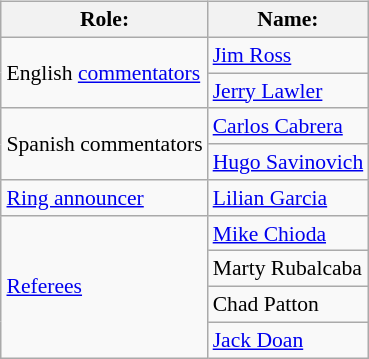<table class="wikitable" border="1" style="font-size:90%; margin:0.5em 0 0.5em 1em; float:right; clear:right;">
<tr>
<th>Role:</th>
<th>Name:</th>
</tr>
<tr>
<td rowspan="2">English <a href='#'>commentators</a></td>
<td><a href='#'>Jim Ross</a></td>
</tr>
<tr>
<td><a href='#'>Jerry Lawler</a></td>
</tr>
<tr>
<td rowspan="2">Spanish commentators</td>
<td><a href='#'>Carlos Cabrera</a></td>
</tr>
<tr>
<td><a href='#'>Hugo Savinovich</a></td>
</tr>
<tr>
<td><a href='#'>Ring announcer</a></td>
<td><a href='#'>Lilian Garcia</a></td>
</tr>
<tr>
<td rowspan="4"><a href='#'>Referees</a></td>
<td><a href='#'>Mike Chioda</a></td>
</tr>
<tr>
<td>Marty Rubalcaba</td>
</tr>
<tr>
<td>Chad Patton</td>
</tr>
<tr>
<td><a href='#'>Jack Doan</a></td>
</tr>
</table>
